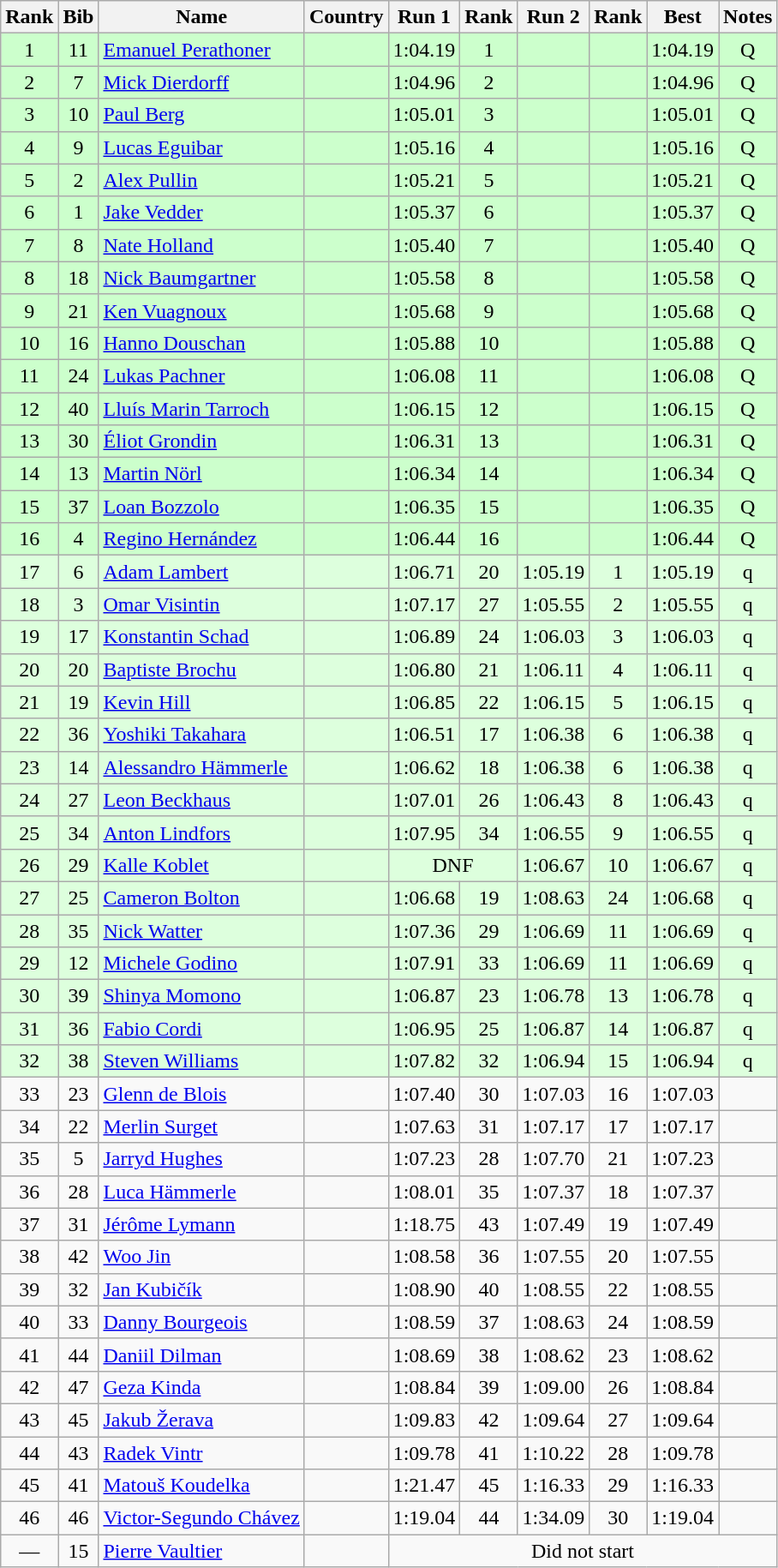<table class="wikitable sortable" style="text-align:center">
<tr>
<th>Rank</th>
<th>Bib</th>
<th>Name</th>
<th>Country</th>
<th>Run 1</th>
<th>Rank</th>
<th>Run 2</th>
<th>Rank</th>
<th>Best</th>
<th>Notes</th>
</tr>
<tr bgcolor=ccffcc>
<td>1</td>
<td>11</td>
<td align=left><a href='#'>Emanuel Perathoner</a></td>
<td align=left></td>
<td>1:04.19</td>
<td>1</td>
<td></td>
<td></td>
<td>1:04.19</td>
<td>Q</td>
</tr>
<tr bgcolor=ccffcc>
<td>2</td>
<td>7</td>
<td align=left><a href='#'>Mick Dierdorff</a></td>
<td align=left></td>
<td>1:04.96</td>
<td>2</td>
<td></td>
<td></td>
<td>1:04.96</td>
<td>Q</td>
</tr>
<tr bgcolor=ccffcc>
<td>3</td>
<td>10</td>
<td align=left><a href='#'>Paul Berg</a></td>
<td align=left></td>
<td>1:05.01</td>
<td>3</td>
<td></td>
<td></td>
<td>1:05.01</td>
<td>Q</td>
</tr>
<tr bgcolor=ccffcc>
<td>4</td>
<td>9</td>
<td align=left><a href='#'>Lucas Eguibar</a></td>
<td align=left></td>
<td>1:05.16</td>
<td>4</td>
<td></td>
<td></td>
<td>1:05.16</td>
<td>Q</td>
</tr>
<tr bgcolor=ccffcc>
<td>5</td>
<td>2</td>
<td align=left><a href='#'>Alex Pullin</a></td>
<td align=left></td>
<td>1:05.21</td>
<td>5</td>
<td></td>
<td></td>
<td>1:05.21</td>
<td>Q</td>
</tr>
<tr bgcolor=ccffcc>
<td>6</td>
<td>1</td>
<td align=left><a href='#'>Jake Vedder</a></td>
<td align=left></td>
<td>1:05.37</td>
<td>6</td>
<td></td>
<td></td>
<td>1:05.37</td>
<td>Q</td>
</tr>
<tr bgcolor=ccffcc>
<td>7</td>
<td>8</td>
<td align=left><a href='#'>Nate Holland</a></td>
<td align=left></td>
<td>1:05.40</td>
<td>7</td>
<td></td>
<td></td>
<td>1:05.40</td>
<td>Q</td>
</tr>
<tr bgcolor=ccffcc>
<td>8</td>
<td>18</td>
<td align=left><a href='#'>Nick Baumgartner</a></td>
<td align=left></td>
<td>1:05.58</td>
<td>8</td>
<td></td>
<td></td>
<td>1:05.58</td>
<td>Q</td>
</tr>
<tr bgcolor=ccffcc>
<td>9</td>
<td>21</td>
<td align=left><a href='#'>Ken Vuagnoux</a></td>
<td align=left></td>
<td>1:05.68</td>
<td>9</td>
<td></td>
<td></td>
<td>1:05.68</td>
<td>Q</td>
</tr>
<tr bgcolor=ccffcc>
<td>10</td>
<td>16</td>
<td align=left><a href='#'>Hanno Douschan</a></td>
<td align=left></td>
<td>1:05.88</td>
<td>10</td>
<td></td>
<td></td>
<td>1:05.88</td>
<td>Q</td>
</tr>
<tr bgcolor=ccffcc>
<td>11</td>
<td>24</td>
<td align=left><a href='#'>Lukas Pachner</a></td>
<td align=left></td>
<td>1:06.08</td>
<td>11</td>
<td></td>
<td></td>
<td>1:06.08</td>
<td>Q</td>
</tr>
<tr bgcolor=ccffcc>
<td>12</td>
<td>40</td>
<td align=left><a href='#'>Lluís Marin Tarroch</a></td>
<td align=left></td>
<td>1:06.15</td>
<td>12</td>
<td></td>
<td></td>
<td>1:06.15</td>
<td>Q</td>
</tr>
<tr bgcolor=ccffcc>
<td>13</td>
<td>30</td>
<td align=left><a href='#'>Éliot Grondin</a></td>
<td align=left></td>
<td>1:06.31</td>
<td>13</td>
<td></td>
<td></td>
<td>1:06.31</td>
<td>Q</td>
</tr>
<tr bgcolor=ccffcc>
<td>14</td>
<td>13</td>
<td align=left><a href='#'>Martin Nörl</a></td>
<td align=left></td>
<td>1:06.34</td>
<td>14</td>
<td></td>
<td></td>
<td>1:06.34</td>
<td>Q</td>
</tr>
<tr bgcolor=ccffcc>
<td>15</td>
<td>37</td>
<td align=left><a href='#'>Loan Bozzolo</a></td>
<td align=left></td>
<td>1:06.35</td>
<td>15</td>
<td></td>
<td></td>
<td>1:06.35</td>
<td>Q</td>
</tr>
<tr bgcolor=ccffcc>
<td>16</td>
<td>4</td>
<td align=left><a href='#'>Regino Hernández</a></td>
<td align=left></td>
<td>1:06.44</td>
<td>16</td>
<td></td>
<td></td>
<td>1:06.44</td>
<td>Q</td>
</tr>
<tr bgcolor=ddffdd>
<td>17</td>
<td>6</td>
<td align=left><a href='#'>Adam Lambert</a></td>
<td align=left></td>
<td>1:06.71</td>
<td>20</td>
<td>1:05.19</td>
<td>1</td>
<td>1:05.19</td>
<td>q</td>
</tr>
<tr bgcolor=ddffdd>
<td>18</td>
<td>3</td>
<td align=left><a href='#'>Omar Visintin</a></td>
<td align=left></td>
<td>1:07.17</td>
<td>27</td>
<td>1:05.55</td>
<td>2</td>
<td>1:05.55</td>
<td>q</td>
</tr>
<tr bgcolor=ddffdd>
<td>19</td>
<td>17</td>
<td align=left><a href='#'>Konstantin Schad</a></td>
<td align=left></td>
<td>1:06.89</td>
<td>24</td>
<td>1:06.03</td>
<td>3</td>
<td>1:06.03</td>
<td>q</td>
</tr>
<tr bgcolor=ddffdd>
<td>20</td>
<td>20</td>
<td align=left><a href='#'>Baptiste Brochu</a></td>
<td align=left></td>
<td>1:06.80</td>
<td>21</td>
<td>1:06.11</td>
<td>4</td>
<td>1:06.11</td>
<td>q</td>
</tr>
<tr bgcolor=ddffdd>
<td>21</td>
<td>19</td>
<td align=left><a href='#'>Kevin Hill</a></td>
<td align=left></td>
<td>1:06.85</td>
<td>22</td>
<td>1:06.15</td>
<td>5</td>
<td>1:06.15</td>
<td>q</td>
</tr>
<tr bgcolor=ddffdd>
<td>22</td>
<td>36</td>
<td align=left><a href='#'>Yoshiki Takahara</a></td>
<td align=left></td>
<td>1:06.51</td>
<td>17</td>
<td>1:06.38</td>
<td>6</td>
<td>1:06.38</td>
<td>q</td>
</tr>
<tr bgcolor=ddffdd>
<td>23</td>
<td>14</td>
<td align=left><a href='#'>Alessandro Hämmerle</a></td>
<td align=left></td>
<td>1:06.62</td>
<td>18</td>
<td>1:06.38</td>
<td>6</td>
<td>1:06.38</td>
<td>q</td>
</tr>
<tr bgcolor=ddffdd>
<td>24</td>
<td>27</td>
<td align=left><a href='#'>Leon Beckhaus</a></td>
<td align=left></td>
<td>1:07.01</td>
<td>26</td>
<td>1:06.43</td>
<td>8</td>
<td>1:06.43</td>
<td>q</td>
</tr>
<tr bgcolor=ddffdd>
<td>25</td>
<td>34</td>
<td align=left><a href='#'>Anton Lindfors</a></td>
<td align=left></td>
<td>1:07.95</td>
<td>34</td>
<td>1:06.55</td>
<td>9</td>
<td>1:06.55</td>
<td>q</td>
</tr>
<tr bgcolor=ddffdd>
<td>26</td>
<td>29</td>
<td align=left><a href='#'>Kalle Koblet</a></td>
<td align=left></td>
<td colspan=2>DNF</td>
<td>1:06.67</td>
<td>10</td>
<td>1:06.67</td>
<td>q</td>
</tr>
<tr bgcolor=ddffdd>
<td>27</td>
<td>25</td>
<td align=left><a href='#'>Cameron Bolton</a></td>
<td align=left></td>
<td>1:06.68</td>
<td>19</td>
<td>1:08.63</td>
<td>24</td>
<td>1:06.68</td>
<td>q</td>
</tr>
<tr bgcolor=ddffdd>
<td>28</td>
<td>35</td>
<td align=left><a href='#'>Nick Watter</a></td>
<td align=left></td>
<td>1:07.36</td>
<td>29</td>
<td>1:06.69</td>
<td>11</td>
<td>1:06.69</td>
<td>q</td>
</tr>
<tr bgcolor=ddffdd>
<td>29</td>
<td>12</td>
<td align=left><a href='#'>Michele Godino</a></td>
<td align=left></td>
<td>1:07.91</td>
<td>33</td>
<td>1:06.69</td>
<td>11</td>
<td>1:06.69</td>
<td>q</td>
</tr>
<tr bgcolor=ddffdd>
<td>30</td>
<td>39</td>
<td align=left><a href='#'>Shinya Momono</a></td>
<td align=left></td>
<td>1:06.87</td>
<td>23</td>
<td>1:06.78</td>
<td>13</td>
<td>1:06.78</td>
<td>q</td>
</tr>
<tr bgcolor=ddffdd>
<td>31</td>
<td>36</td>
<td align=left><a href='#'>Fabio Cordi</a></td>
<td align=left></td>
<td>1:06.95</td>
<td>25</td>
<td>1:06.87</td>
<td>14</td>
<td>1:06.87</td>
<td>q</td>
</tr>
<tr bgcolor=ddffdd>
<td>32</td>
<td>38</td>
<td align=left><a href='#'>Steven Williams</a></td>
<td align=left></td>
<td>1:07.82</td>
<td>32</td>
<td>1:06.94</td>
<td>15</td>
<td>1:06.94</td>
<td>q</td>
</tr>
<tr>
<td>33</td>
<td>23</td>
<td align=left><a href='#'>Glenn de Blois</a></td>
<td align=left></td>
<td>1:07.40</td>
<td>30</td>
<td>1:07.03</td>
<td>16</td>
<td>1:07.03</td>
<td></td>
</tr>
<tr>
<td>34</td>
<td>22</td>
<td align=left><a href='#'>Merlin Surget</a></td>
<td align=left></td>
<td>1:07.63</td>
<td>31</td>
<td>1:07.17</td>
<td>17</td>
<td>1:07.17</td>
<td></td>
</tr>
<tr>
<td>35</td>
<td>5</td>
<td align=left><a href='#'>Jarryd Hughes</a></td>
<td align=left></td>
<td>1:07.23</td>
<td>28</td>
<td>1:07.70</td>
<td>21</td>
<td>1:07.23</td>
<td></td>
</tr>
<tr>
<td>36</td>
<td>28</td>
<td align=left><a href='#'>Luca Hämmerle</a></td>
<td align=left></td>
<td>1:08.01</td>
<td>35</td>
<td>1:07.37</td>
<td>18</td>
<td>1:07.37</td>
<td></td>
</tr>
<tr>
<td>37</td>
<td>31</td>
<td align=left><a href='#'>Jérôme Lymann</a></td>
<td align=left></td>
<td>1:18.75</td>
<td>43</td>
<td>1:07.49</td>
<td>19</td>
<td>1:07.49</td>
<td></td>
</tr>
<tr>
<td>38</td>
<td>42</td>
<td align=left><a href='#'>Woo Jin</a></td>
<td align=left></td>
<td>1:08.58</td>
<td>36</td>
<td>1:07.55</td>
<td>20</td>
<td>1:07.55</td>
<td></td>
</tr>
<tr>
<td>39</td>
<td>32</td>
<td align=left><a href='#'>Jan Kubičík</a></td>
<td align=left></td>
<td>1:08.90</td>
<td>40</td>
<td>1:08.55</td>
<td>22</td>
<td>1:08.55</td>
<td></td>
</tr>
<tr>
<td>40</td>
<td>33</td>
<td align=left><a href='#'>Danny Bourgeois</a></td>
<td align=left></td>
<td>1:08.59</td>
<td>37</td>
<td>1:08.63</td>
<td>24</td>
<td>1:08.59</td>
<td></td>
</tr>
<tr>
<td>41</td>
<td>44</td>
<td align=left><a href='#'>Daniil Dilman</a></td>
<td align=left></td>
<td>1:08.69</td>
<td>38</td>
<td>1:08.62</td>
<td>23</td>
<td>1:08.62</td>
<td></td>
</tr>
<tr>
<td>42</td>
<td>47</td>
<td align=left><a href='#'>Geza Kinda</a></td>
<td align=left></td>
<td>1:08.84</td>
<td>39</td>
<td>1:09.00</td>
<td>26</td>
<td>1:08.84</td>
<td></td>
</tr>
<tr>
<td>43</td>
<td>45</td>
<td align=left><a href='#'>Jakub Žerava</a></td>
<td align=left></td>
<td>1:09.83</td>
<td>42</td>
<td>1:09.64</td>
<td>27</td>
<td>1:09.64</td>
<td></td>
</tr>
<tr>
<td>44</td>
<td>43</td>
<td align=left><a href='#'>Radek Vintr</a></td>
<td align=left></td>
<td>1:09.78</td>
<td>41</td>
<td>1:10.22</td>
<td>28</td>
<td>1:09.78</td>
<td></td>
</tr>
<tr>
<td>45</td>
<td>41</td>
<td align=left><a href='#'>Matouš Koudelka</a></td>
<td align=left></td>
<td>1:21.47</td>
<td>45</td>
<td>1:16.33</td>
<td>29</td>
<td>1:16.33</td>
<td></td>
</tr>
<tr>
<td>46</td>
<td>46</td>
<td align=left><a href='#'>Victor-Segundo Chávez</a></td>
<td align=left></td>
<td>1:19.04</td>
<td>44</td>
<td>1:34.09</td>
<td>30</td>
<td>1:19.04</td>
<td></td>
</tr>
<tr>
<td>—</td>
<td>15</td>
<td align=left><a href='#'>Pierre Vaultier</a></td>
<td align=left></td>
<td colspan=6>Did not start</td>
</tr>
</table>
